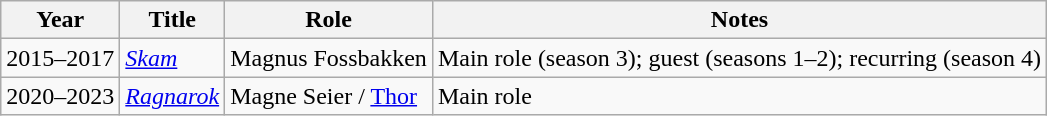<table class="wikitable sortable">
<tr>
<th>Year</th>
<th>Title</th>
<th>Role</th>
<th>Notes</th>
</tr>
<tr>
<td>2015–2017</td>
<td><a href='#'><em>Skam</em></a></td>
<td>Magnus Fossbakken</td>
<td>Main role (season 3); guest (seasons 1–2); recurring (season 4)</td>
</tr>
<tr>
<td>2020–2023</td>
<td><a href='#'><em>Ragnarok</em></a></td>
<td>Magne Seier / <a href='#'>Thor</a></td>
<td>Main role</td>
</tr>
</table>
